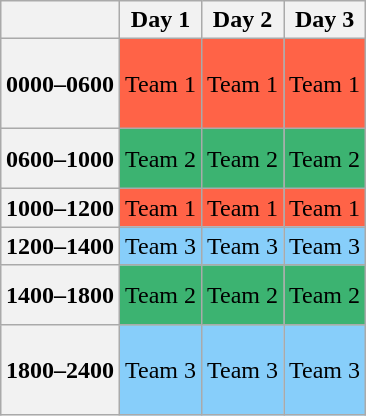<table class="wikitable" style="margin-left: auto; margin-right: auto; border: none; text-align: center;">
<tr>
<th></th>
<th>Day 1</th>
<th>Day 2</th>
<th>Day 3</th>
</tr>
<tr style="height:60px;">
<th>0000–0600</th>
<td bgcolor="Tomato">Team 1</td>
<td bgcolor="Tomato">Team 1</td>
<td bgcolor="Tomato">Team 1</td>
</tr>
<tr style="height:40px;">
<th>0600–1000</th>
<td bgcolor="mediumseagreen">Team 2</td>
<td bgcolor="mediumseagreen">Team 2</td>
<td bgcolor="mediumseagreen">Team 2</td>
</tr>
<tr style="height:20px;">
<th>1000–1200</th>
<td bgcolor="Tomato">Team 1</td>
<td bgcolor="Tomato">Team 1</td>
<td bgcolor="Tomato">Team 1</td>
</tr>
<tr style="height:20px;">
<th>1200–1400</th>
<td bgcolor="lightskyblue">Team 3</td>
<td bgcolor="lightskyblue">Team 3</td>
<td bgcolor="lightskyblue">Team 3</td>
</tr>
<tr style="height:40px;">
<th>1400–1800</th>
<td bgcolor="mediumseagreen">Team 2</td>
<td bgcolor="mediumseagreen">Team 2</td>
<td bgcolor="mediumseagreen">Team 2</td>
</tr>
<tr style="height:60px;">
<th>1800–2400</th>
<td bgcolor="lightskyblue">Team 3</td>
<td bgcolor="lightskyblue">Team 3</td>
<td bgcolor="lightskyblue">Team 3</td>
</tr>
</table>
